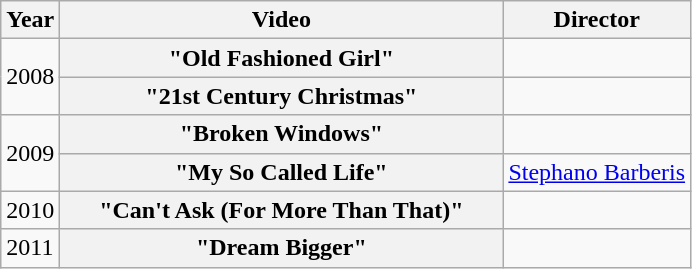<table class="wikitable plainrowheaders">
<tr>
<th>Year</th>
<th style="width:18em;">Video</th>
<th>Director</th>
</tr>
<tr>
<td rowspan="2">2008</td>
<th scope="row">"Old Fashioned Girl"</th>
<td></td>
</tr>
<tr>
<th scope="row">"21st Century Christmas"</th>
<td></td>
</tr>
<tr>
<td rowspan="2">2009</td>
<th scope="row">"Broken Windows"</th>
<td></td>
</tr>
<tr>
<th scope="row">"My So Called Life"</th>
<td><a href='#'>Stephano Barberis</a></td>
</tr>
<tr>
<td>2010</td>
<th scope="row">"Can't Ask (For More Than That)"</th>
<td></td>
</tr>
<tr>
<td>2011</td>
<th scope="row">"Dream Bigger"</th>
<td></td>
</tr>
</table>
